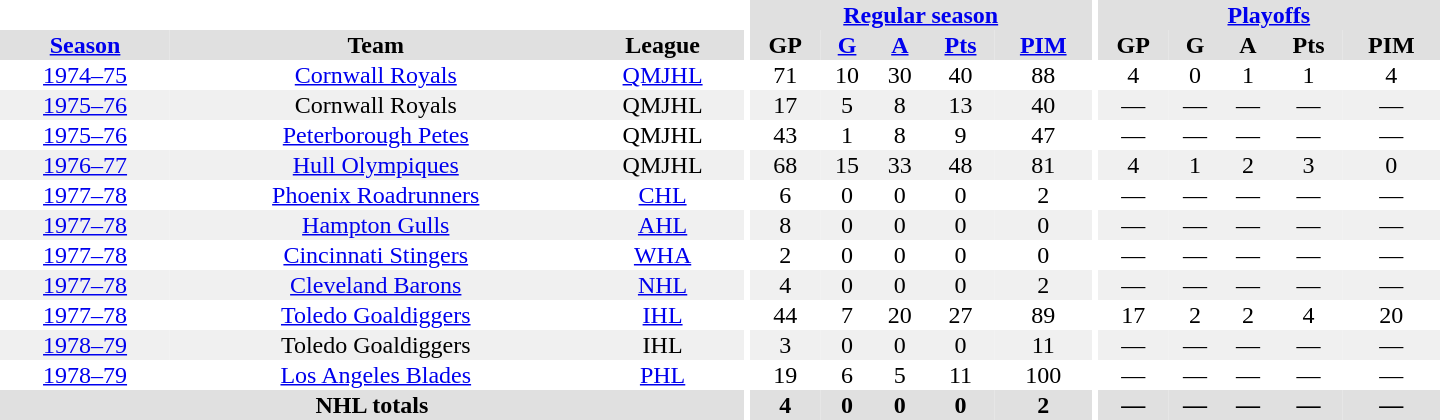<table border="0" cellpadding="1" cellspacing="0" style="text-align:center; width:60em">
<tr bgcolor="#e0e0e0">
<th colspan="3" bgcolor="#ffffff"></th>
<th rowspan="99" bgcolor="#ffffff"></th>
<th colspan="5"><a href='#'>Regular season</a></th>
<th rowspan="99" bgcolor="#ffffff"></th>
<th colspan="5"><a href='#'>Playoffs</a></th>
</tr>
<tr bgcolor="#e0e0e0">
<th><a href='#'>Season</a></th>
<th>Team</th>
<th>League</th>
<th>GP</th>
<th><a href='#'>G</a></th>
<th><a href='#'>A</a></th>
<th><a href='#'>Pts</a></th>
<th><a href='#'>PIM</a></th>
<th>GP</th>
<th>G</th>
<th>A</th>
<th>Pts</th>
<th>PIM</th>
</tr>
<tr>
<td><a href='#'>1974–75</a></td>
<td><a href='#'>Cornwall Royals</a></td>
<td><a href='#'>QMJHL</a></td>
<td>71</td>
<td>10</td>
<td>30</td>
<td>40</td>
<td>88</td>
<td>4</td>
<td>0</td>
<td>1</td>
<td>1</td>
<td>4</td>
</tr>
<tr bgcolor="#f0f0f0">
<td><a href='#'>1975–76</a></td>
<td>Cornwall Royals</td>
<td>QMJHL</td>
<td>17</td>
<td>5</td>
<td>8</td>
<td>13</td>
<td>40</td>
<td>—</td>
<td>—</td>
<td>—</td>
<td>—</td>
<td>—</td>
</tr>
<tr>
<td><a href='#'>1975–76</a></td>
<td><a href='#'>Peterborough Petes</a></td>
<td>QMJHL</td>
<td>43</td>
<td>1</td>
<td>8</td>
<td>9</td>
<td>47</td>
<td>—</td>
<td>—</td>
<td>—</td>
<td>—</td>
<td>—</td>
</tr>
<tr bgcolor="#f0f0f0">
<td><a href='#'>1976–77</a></td>
<td><a href='#'>Hull Olympiques</a></td>
<td>QMJHL</td>
<td>68</td>
<td>15</td>
<td>33</td>
<td>48</td>
<td>81</td>
<td>4</td>
<td>1</td>
<td>2</td>
<td>3</td>
<td>0</td>
</tr>
<tr>
<td><a href='#'>1977–78</a></td>
<td><a href='#'>Phoenix Roadrunners</a></td>
<td><a href='#'>CHL</a></td>
<td>6</td>
<td>0</td>
<td>0</td>
<td>0</td>
<td>2</td>
<td>—</td>
<td>—</td>
<td>—</td>
<td>—</td>
<td>—</td>
</tr>
<tr bgcolor="#f0f0f0">
<td><a href='#'>1977–78</a></td>
<td><a href='#'>Hampton Gulls</a></td>
<td><a href='#'>AHL</a></td>
<td>8</td>
<td>0</td>
<td>0</td>
<td>0</td>
<td>0</td>
<td>—</td>
<td>—</td>
<td>—</td>
<td>—</td>
<td>—</td>
</tr>
<tr>
<td><a href='#'>1977–78</a></td>
<td><a href='#'>Cincinnati Stingers</a></td>
<td><a href='#'>WHA</a></td>
<td>2</td>
<td>0</td>
<td>0</td>
<td>0</td>
<td>0</td>
<td>—</td>
<td>—</td>
<td>—</td>
<td>—</td>
<td>—</td>
</tr>
<tr bgcolor="#f0f0f0">
<td><a href='#'>1977–78</a></td>
<td><a href='#'>Cleveland Barons</a></td>
<td><a href='#'>NHL</a></td>
<td>4</td>
<td>0</td>
<td>0</td>
<td>0</td>
<td>2</td>
<td>—</td>
<td>—</td>
<td>—</td>
<td>—</td>
<td>—</td>
</tr>
<tr>
<td><a href='#'>1977–78</a></td>
<td><a href='#'>Toledo Goaldiggers</a></td>
<td><a href='#'>IHL</a></td>
<td>44</td>
<td>7</td>
<td>20</td>
<td>27</td>
<td>89</td>
<td>17</td>
<td>2</td>
<td>2</td>
<td>4</td>
<td>20</td>
</tr>
<tr bgcolor="#f0f0f0">
<td><a href='#'>1978–79</a></td>
<td>Toledo Goaldiggers</td>
<td>IHL</td>
<td>3</td>
<td>0</td>
<td>0</td>
<td>0</td>
<td>11</td>
<td>—</td>
<td>—</td>
<td>—</td>
<td>—</td>
<td>—</td>
</tr>
<tr>
<td><a href='#'>1978–79</a></td>
<td><a href='#'>Los Angeles Blades</a></td>
<td><a href='#'>PHL</a></td>
<td>19</td>
<td>6</td>
<td>5</td>
<td>11</td>
<td>100</td>
<td>—</td>
<td>—</td>
<td>—</td>
<td>—</td>
<td>—</td>
</tr>
<tr>
</tr>
<tr ALIGN="center" bgcolor="#e0e0e0">
<th colspan="3">NHL totals</th>
<th ALIGN="center">4</th>
<th ALIGN="center">0</th>
<th ALIGN="center">0</th>
<th ALIGN="center">0</th>
<th ALIGN="center">2</th>
<th ALIGN="center">—</th>
<th ALIGN="center">—</th>
<th ALIGN="center">—</th>
<th ALIGN="center">—</th>
<th ALIGN="center">—</th>
</tr>
</table>
